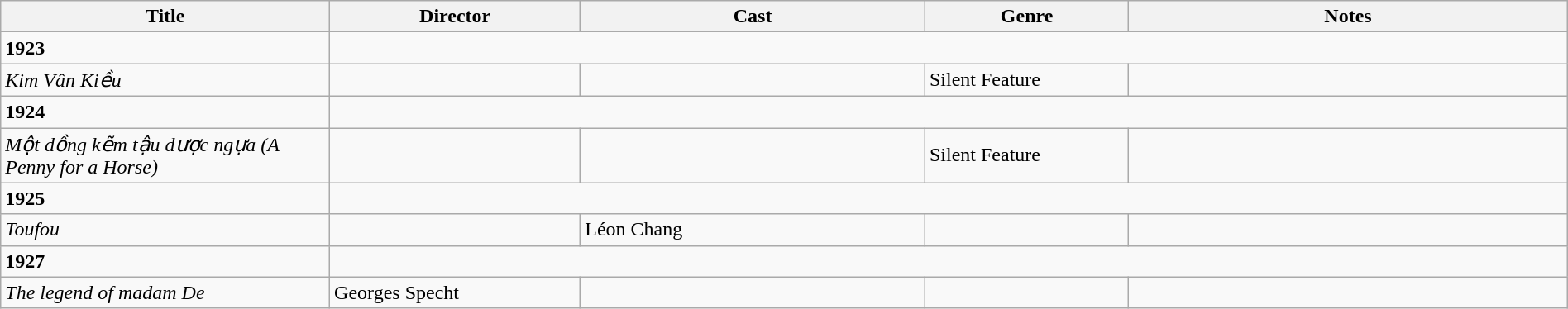<table class="wikitable" width= "100%">
<tr>
<th width=21%>Title</th>
<th width=16%>Director</th>
<th width=22%>Cast</th>
<th width=13%>Genre</th>
<th width=28%>Notes</th>
</tr>
<tr>
<td><strong>1923</strong></td>
</tr>
<tr>
<td><em>Kim Vân Kiều</em></td>
<td></td>
<td></td>
<td>Silent Feature</td>
<td></td>
</tr>
<tr>
<td><strong>1924</strong></td>
</tr>
<tr>
<td><em>Một đồng kẽm tậu được ngựa (A Penny for a Horse)</em></td>
<td></td>
<td></td>
<td>Silent Feature</td>
<td></td>
</tr>
<tr>
<td><strong>1925</strong></td>
</tr>
<tr>
<td><em>Toufou</em></td>
<td></td>
<td>Léon Chang</td>
<td></td>
<td></td>
</tr>
<tr>
<td><strong>1927</strong></td>
</tr>
<tr>
<td><em>The legend of madam De</em></td>
<td>Georges Specht</td>
<td></td>
<td></td>
<td></td>
</tr>
</table>
